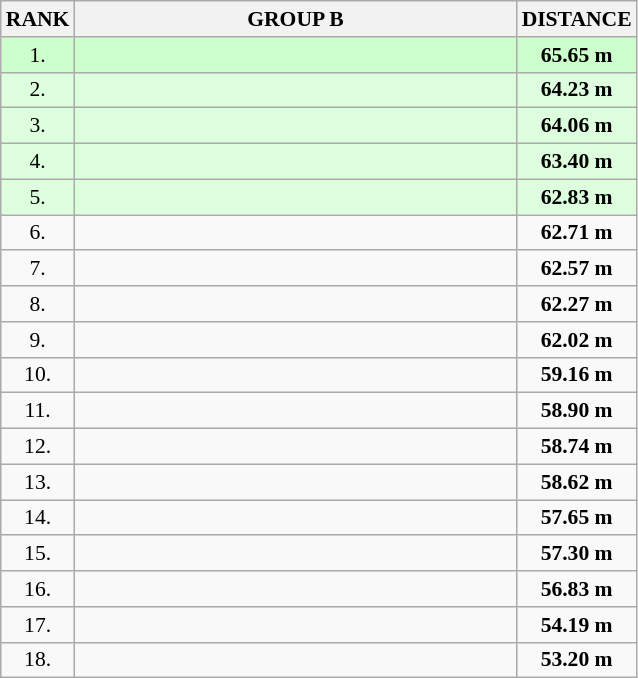<table class="wikitable" style="border-collapse: collapse; font-size: 90%;">
<tr>
<th>RANK</th>
<th style="width: 20em">GROUP B</th>
<th style="width: 5em">DISTANCE</th>
</tr>
<tr style="background:#ccffcc;">
<td align="center">1.</td>
<td></td>
<td align="center"><strong>65.65 m</strong></td>
</tr>
<tr style="background:#ddffdd;">
<td align="center">2.</td>
<td></td>
<td align="center"><strong>64.23 m</strong></td>
</tr>
<tr style="background:#ddffdd;">
<td align="center">3.</td>
<td></td>
<td align="center"><strong>64.06 m</strong></td>
</tr>
<tr style="background:#ddffdd;">
<td align="center">4.</td>
<td></td>
<td align="center"><strong>63.40 m</strong></td>
</tr>
<tr style="background:#ddffdd;">
<td align="center">5.</td>
<td></td>
<td align="center"><strong>62.83 m</strong></td>
</tr>
<tr>
<td align="center">6.</td>
<td></td>
<td align="center"><strong>62.71 m</strong></td>
</tr>
<tr>
<td align="center">7.</td>
<td></td>
<td align="center"><strong>62.57 m</strong></td>
</tr>
<tr>
<td align="center">8.</td>
<td></td>
<td align="center"><strong>62.27 m</strong></td>
</tr>
<tr>
<td align="center">9.</td>
<td></td>
<td align="center"><strong>62.02 m</strong></td>
</tr>
<tr>
<td align="center">10.</td>
<td></td>
<td align="center"><strong>59.16 m</strong></td>
</tr>
<tr>
<td align="center">11.</td>
<td></td>
<td align="center"><strong>58.90 m</strong></td>
</tr>
<tr>
<td align="center">12.</td>
<td></td>
<td align="center"><strong>58.74 m</strong></td>
</tr>
<tr>
<td align="center">13.</td>
<td></td>
<td align="center"><strong>58.62 m</strong></td>
</tr>
<tr>
<td align="center">14.</td>
<td></td>
<td align="center"><strong>57.65 m</strong></td>
</tr>
<tr>
<td align="center">15.</td>
<td></td>
<td align="center"><strong>57.30 m</strong></td>
</tr>
<tr>
<td align="center">16.</td>
<td></td>
<td align="center"><strong>56.83 m</strong></td>
</tr>
<tr>
<td align="center">17.</td>
<td></td>
<td align="center"><strong>54.19 m</strong></td>
</tr>
<tr>
<td align="center">18.</td>
<td></td>
<td align="center"><strong>53.20 m</strong></td>
</tr>
</table>
